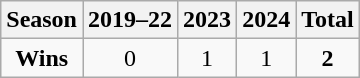<table class=wikitable>
<tr>
<th><strong>Season</strong></th>
<th>2019–22</th>
<th>2023</th>
<th>2024</th>
<th>Total</th>
</tr>
<tr align=center>
<td><strong>Wins</strong></td>
<td>0</td>
<td>1</td>
<td>1</td>
<td><strong>2</strong></td>
</tr>
</table>
